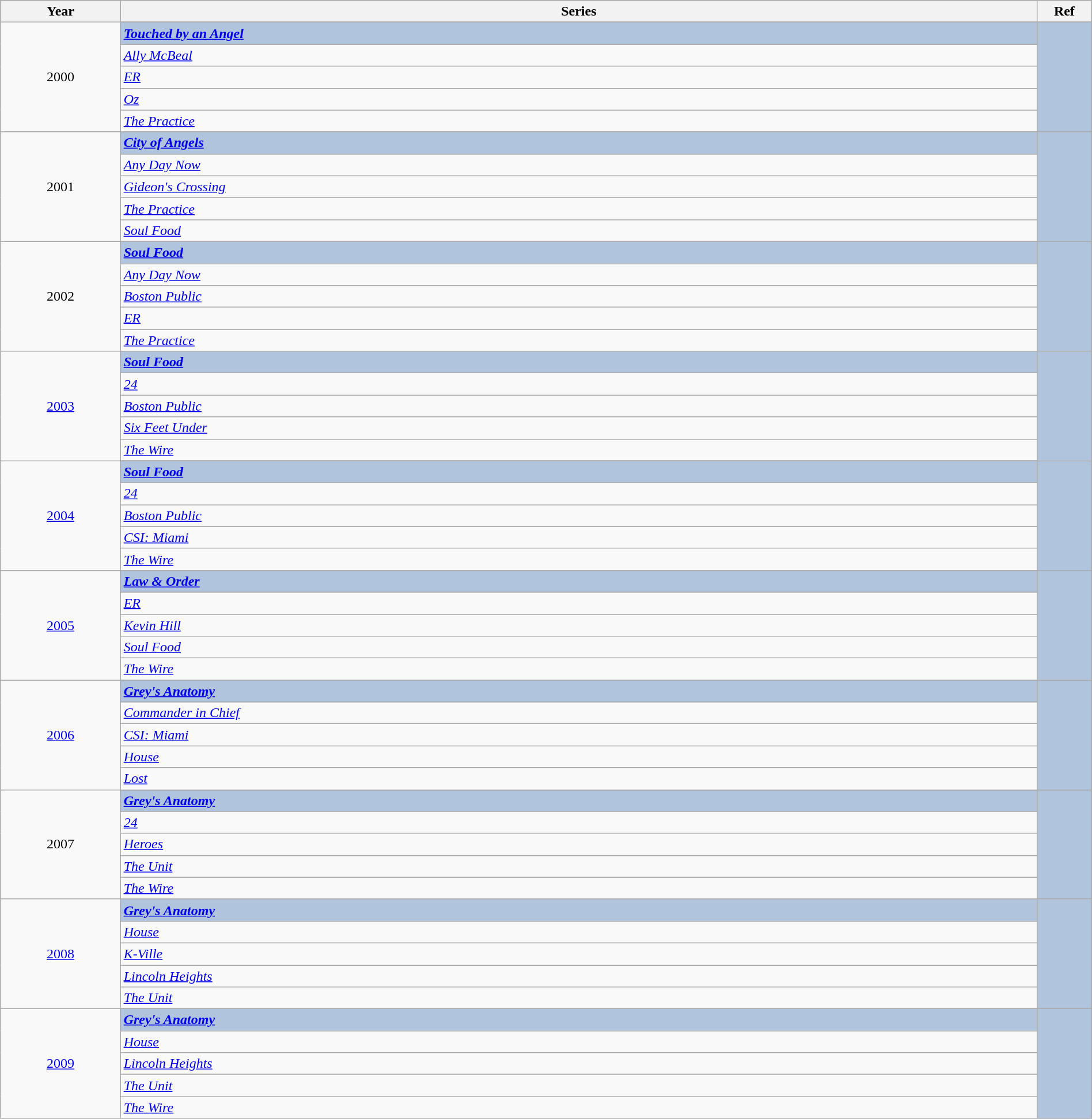<table class="wikitable" style="width:100%;">
<tr style="background:#bebebe;">
<th style="width:11%;">Year</th>
<th style="width:84%;">Series</th>
<th style="width:5%;">Ref</th>
</tr>
<tr>
<td rowspan="6" align="center">2000</td>
</tr>
<tr style="background:#B0C4DE">
<td><strong><em><a href='#'>Touched by an Angel</a></em></strong></td>
<td rowspan="6" align="center"></td>
</tr>
<tr>
<td><em><a href='#'>Ally McBeal</a></em></td>
</tr>
<tr>
<td><em><a href='#'>ER</a></em></td>
</tr>
<tr>
<td><em><a href='#'>Oz</a></em></td>
</tr>
<tr>
<td><em><a href='#'>The Practice</a></em></td>
</tr>
<tr>
<td rowspan="6" align="center">2001</td>
</tr>
<tr style="background:#B0C4DE">
<td><strong><em><a href='#'>City of Angels</a></em></strong></td>
<td rowspan="6" align="center"></td>
</tr>
<tr>
<td><em><a href='#'>Any Day Now</a></em></td>
</tr>
<tr>
<td><em><a href='#'>Gideon's Crossing</a></em></td>
</tr>
<tr>
<td><em><a href='#'>The Practice</a></em></td>
</tr>
<tr>
<td><em><a href='#'>Soul Food</a></em></td>
</tr>
<tr>
<td rowspan="6" align="center">2002</td>
</tr>
<tr style="background:#B0C4DE">
<td><strong><em><a href='#'>Soul Food</a></em></strong></td>
<td rowspan="6" align="center"></td>
</tr>
<tr>
<td><em><a href='#'>Any Day Now</a></em></td>
</tr>
<tr>
<td><em><a href='#'>Boston Public</a></em></td>
</tr>
<tr>
<td><em><a href='#'>ER</a></em></td>
</tr>
<tr>
<td><em><a href='#'>The Practice</a></em></td>
</tr>
<tr>
<td rowspan="6" align="center"><a href='#'>2003</a></td>
</tr>
<tr style="background:#B0C4DE">
<td><strong><em><a href='#'>Soul Food</a></em></strong></td>
<td rowspan="6" align="center"></td>
</tr>
<tr>
<td><em><a href='#'>24</a></em></td>
</tr>
<tr>
<td><em><a href='#'>Boston Public</a></em></td>
</tr>
<tr>
<td><em><a href='#'>Six Feet Under</a></em></td>
</tr>
<tr>
<td><em><a href='#'>The Wire</a></em></td>
</tr>
<tr>
<td rowspan="6" align="center"><a href='#'>2004</a></td>
</tr>
<tr style="background:#B0C4DE">
<td><strong><em><a href='#'>Soul Food</a></em></strong></td>
<td rowspan="6" align="center"></td>
</tr>
<tr>
<td><em><a href='#'>24</a></em></td>
</tr>
<tr>
<td><em><a href='#'>Boston Public</a></em></td>
</tr>
<tr>
<td><em><a href='#'>CSI: Miami</a></em></td>
</tr>
<tr>
<td><em><a href='#'>The Wire</a></em></td>
</tr>
<tr>
<td rowspan="6" align="center"><a href='#'>2005</a></td>
</tr>
<tr style="background:#B0C4DE">
<td><strong><em><a href='#'>Law & Order</a></em></strong></td>
<td rowspan="6" align="center"></td>
</tr>
<tr>
<td><em><a href='#'>ER</a></em></td>
</tr>
<tr>
<td><em><a href='#'>Kevin Hill</a></em></td>
</tr>
<tr>
<td><em><a href='#'>Soul Food</a></em></td>
</tr>
<tr>
<td><em><a href='#'>The Wire</a></em></td>
</tr>
<tr>
<td rowspan="6" align="center"><a href='#'>2006</a></td>
</tr>
<tr style="background:#B0C4DE">
<td><strong><em><a href='#'>Grey's Anatomy</a></em></strong></td>
<td rowspan="6" align="center"></td>
</tr>
<tr>
<td><em><a href='#'>Commander in Chief</a></em></td>
</tr>
<tr>
<td><em><a href='#'>CSI: Miami</a></em></td>
</tr>
<tr>
<td><em><a href='#'>House</a></em></td>
</tr>
<tr>
<td><em><a href='#'>Lost</a></em></td>
</tr>
<tr>
<td rowspan="6" align="center">2007</td>
</tr>
<tr style="background:#B0C4DE">
<td><strong><em><a href='#'>Grey's Anatomy</a></em></strong></td>
<td rowspan="6" align="center"></td>
</tr>
<tr>
<td><em><a href='#'>24</a></em></td>
</tr>
<tr>
<td><em><a href='#'>Heroes</a></em></td>
</tr>
<tr>
<td><em><a href='#'>The Unit</a></em></td>
</tr>
<tr>
<td><em><a href='#'>The Wire</a></em></td>
</tr>
<tr>
<td rowspan="6" align="center"><a href='#'>2008</a></td>
</tr>
<tr style="background:#B0C4DE">
<td><strong><em><a href='#'>Grey's Anatomy</a></em></strong></td>
<td rowspan="6" align="center"></td>
</tr>
<tr>
<td><em><a href='#'>House</a></em></td>
</tr>
<tr>
<td><em><a href='#'>K-Ville</a></em></td>
</tr>
<tr>
<td><em><a href='#'>Lincoln Heights</a></em></td>
</tr>
<tr>
<td><em><a href='#'>The Unit</a></em></td>
</tr>
<tr>
<td rowspan="6" align="center"><a href='#'>2009</a></td>
</tr>
<tr style="background:#B0C4DE">
<td><strong><em><a href='#'>Grey's Anatomy</a></em></strong></td>
<td rowspan="6" align="center"></td>
</tr>
<tr>
<td><em><a href='#'>House</a></em></td>
</tr>
<tr>
<td><em><a href='#'>Lincoln Heights</a></em></td>
</tr>
<tr>
<td><em><a href='#'>The Unit</a></em></td>
</tr>
<tr>
<td><em><a href='#'>The Wire</a></em></td>
</tr>
</table>
